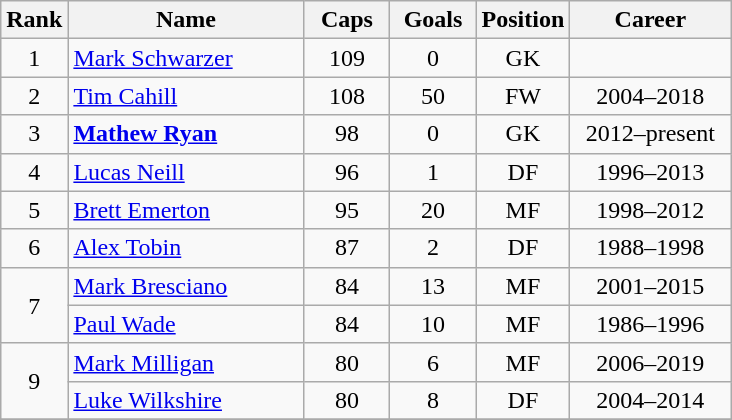<table class="wikitable sortable" style="text-align:center">
<tr>
<th width="30">Rank</th>
<th width="150">Name</th>
<th width="50">Caps</th>
<th width="50">Goals</th>
<th width="50">Position</th>
<th width="100">Career</th>
</tr>
<tr>
<td>1</td>
<td align="left"><a href='#'>Mark Schwarzer</a></td>
<td>109</td>
<td>0</td>
<td>GK</td>
<td></td>
</tr>
<tr>
<td>2</td>
<td align="left"><a href='#'>Tim Cahill</a></td>
<td>108</td>
<td>50</td>
<td>FW</td>
<td>2004–2018</td>
</tr>
<tr>
<td>3</td>
<td align="left"><strong><a href='#'>Mathew Ryan</a></strong></td>
<td>98</td>
<td>0</td>
<td>GK</td>
<td>2012–present</td>
</tr>
<tr>
<td>4</td>
<td align="left"><a href='#'>Lucas Neill</a></td>
<td>96</td>
<td>1</td>
<td>DF</td>
<td>1996–2013</td>
</tr>
<tr>
<td>5</td>
<td align="left"><a href='#'>Brett Emerton</a></td>
<td>95</td>
<td>20</td>
<td>MF</td>
<td>1998–2012</td>
</tr>
<tr>
<td>6</td>
<td align="left"><a href='#'>Alex Tobin</a></td>
<td>87</td>
<td>2</td>
<td>DF</td>
<td>1988–1998</td>
</tr>
<tr>
<td rowspan="2">7</td>
<td align="left"><a href='#'>Mark Bresciano</a></td>
<td>84</td>
<td>13</td>
<td>MF</td>
<td>2001–2015</td>
</tr>
<tr>
<td align="left"><a href='#'>Paul Wade</a></td>
<td>84</td>
<td>10</td>
<td>MF</td>
<td>1986–1996</td>
</tr>
<tr>
<td rowspan="2">9</td>
<td align="left"><a href='#'>Mark Milligan</a></td>
<td>80</td>
<td>6</td>
<td>MF</td>
<td>2006–2019</td>
</tr>
<tr>
<td align="left"><a href='#'>Luke Wilkshire</a></td>
<td>80</td>
<td>8</td>
<td>DF</td>
<td>2004–2014</td>
</tr>
<tr>
</tr>
</table>
